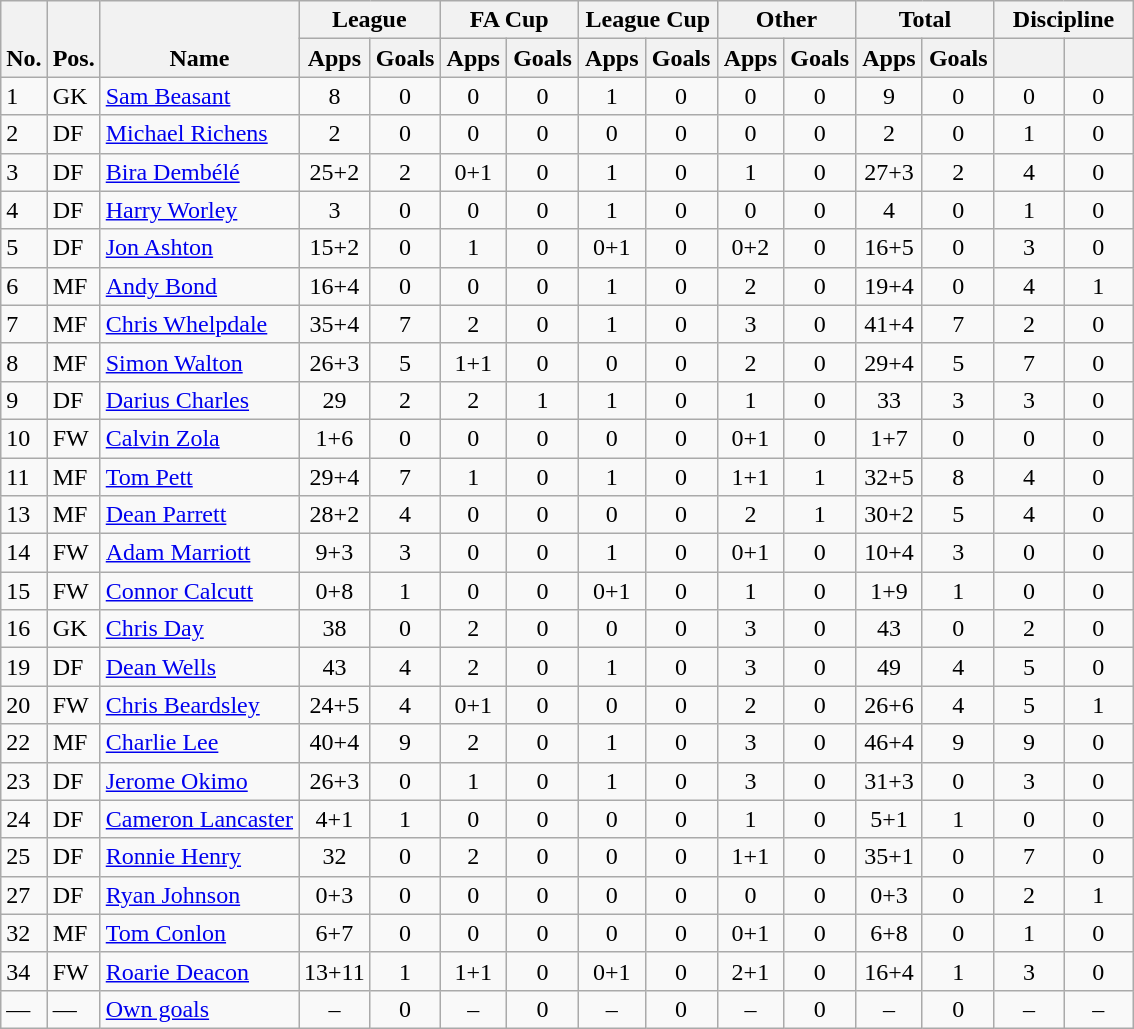<table class="wikitable" style="text-align:center">
<tr>
<th rowspan="2" valign="bottom">No.</th>
<th rowspan="2" valign="bottom">Pos.</th>
<th rowspan="2" valign="bottom">Name</th>
<th colspan="2" width="85">League</th>
<th colspan="2" width="85">FA Cup</th>
<th colspan="2" width="85">League Cup</th>
<th colspan="2" width="85">Other</th>
<th colspan="2" width="85">Total</th>
<th colspan="2" width="85">Discipline</th>
</tr>
<tr>
<th>Apps</th>
<th>Goals</th>
<th>Apps</th>
<th>Goals</th>
<th>Apps</th>
<th>Goals</th>
<th>Apps</th>
<th>Goals</th>
<th>Apps</th>
<th>Goals</th>
<th></th>
<th></th>
</tr>
<tr>
<td align="left">1</td>
<td align="left">GK</td>
<td align="left"> <a href='#'>Sam Beasant</a></td>
<td>8</td>
<td>0</td>
<td>0</td>
<td>0</td>
<td>1</td>
<td>0</td>
<td>0</td>
<td>0</td>
<td>9</td>
<td>0</td>
<td>0</td>
<td>0</td>
</tr>
<tr>
<td align="left">2</td>
<td align="left">DF</td>
<td align="left"> <a href='#'>Michael Richens</a></td>
<td>2</td>
<td>0</td>
<td>0</td>
<td>0</td>
<td>0</td>
<td>0</td>
<td>0</td>
<td>0</td>
<td>2</td>
<td>0</td>
<td>1</td>
<td>0</td>
</tr>
<tr>
<td align="left">3</td>
<td align="left">DF</td>
<td align="left"> <a href='#'>Bira Dembélé</a></td>
<td>25+2</td>
<td>2</td>
<td>0+1</td>
<td>0</td>
<td>1</td>
<td>0</td>
<td>1</td>
<td>0</td>
<td>27+3</td>
<td>2</td>
<td>4</td>
<td>0</td>
</tr>
<tr>
<td align="left">4</td>
<td align="left">DF</td>
<td align="left"> <a href='#'>Harry Worley</a></td>
<td>3</td>
<td>0</td>
<td>0</td>
<td>0</td>
<td>1</td>
<td>0</td>
<td>0</td>
<td>0</td>
<td>4</td>
<td>0</td>
<td>1</td>
<td>0</td>
</tr>
<tr>
<td align="left">5</td>
<td align="left">DF</td>
<td align="left"> <a href='#'>Jon Ashton</a></td>
<td>15+2</td>
<td>0</td>
<td>1</td>
<td>0</td>
<td>0+1</td>
<td>0</td>
<td>0+2</td>
<td>0</td>
<td>16+5</td>
<td>0</td>
<td>3</td>
<td>0</td>
</tr>
<tr>
<td align="left">6</td>
<td align="left">MF</td>
<td align="left"> <a href='#'>Andy Bond</a></td>
<td>16+4</td>
<td>0</td>
<td>0</td>
<td>0</td>
<td>1</td>
<td>0</td>
<td>2</td>
<td>0</td>
<td>19+4</td>
<td>0</td>
<td>4</td>
<td>1</td>
</tr>
<tr>
<td align="left">7</td>
<td align="left">MF</td>
<td align="left"> <a href='#'>Chris Whelpdale</a></td>
<td>35+4</td>
<td>7</td>
<td>2</td>
<td>0</td>
<td>1</td>
<td>0</td>
<td>3</td>
<td>0</td>
<td>41+4</td>
<td>7</td>
<td>2</td>
<td>0</td>
</tr>
<tr>
<td align="left">8</td>
<td align="left">MF</td>
<td align="left"> <a href='#'>Simon Walton</a></td>
<td>26+3</td>
<td>5</td>
<td>1+1</td>
<td>0</td>
<td>0</td>
<td>0</td>
<td>2</td>
<td>0</td>
<td>29+4</td>
<td>5</td>
<td>7</td>
<td>0</td>
</tr>
<tr>
<td align="left">9</td>
<td align="left">DF</td>
<td align="left"> <a href='#'>Darius Charles</a></td>
<td>29</td>
<td>2</td>
<td>2</td>
<td>1</td>
<td>1</td>
<td>0</td>
<td>1</td>
<td>0</td>
<td>33</td>
<td>3</td>
<td>3</td>
<td>0</td>
</tr>
<tr>
<td align="left">10</td>
<td align="left">FW</td>
<td align="left"> <a href='#'>Calvin Zola</a></td>
<td>1+6</td>
<td>0</td>
<td>0</td>
<td>0</td>
<td>0</td>
<td>0</td>
<td>0+1</td>
<td>0</td>
<td>1+7</td>
<td>0</td>
<td>0</td>
<td>0</td>
</tr>
<tr>
<td align="left">11</td>
<td align="left">MF</td>
<td align="left"> <a href='#'>Tom Pett</a></td>
<td>29+4</td>
<td>7</td>
<td>1</td>
<td>0</td>
<td>1</td>
<td>0</td>
<td>1+1</td>
<td>1</td>
<td>32+5</td>
<td>8</td>
<td>4</td>
<td>0</td>
</tr>
<tr>
<td align="left">13</td>
<td align="left">MF</td>
<td align="left"> <a href='#'>Dean Parrett</a></td>
<td>28+2</td>
<td>4</td>
<td>0</td>
<td>0</td>
<td>0</td>
<td>0</td>
<td>2</td>
<td>1</td>
<td>30+2</td>
<td>5</td>
<td>4</td>
<td>0</td>
</tr>
<tr>
<td align="left">14</td>
<td align="left">FW</td>
<td align="left"> <a href='#'>Adam Marriott</a></td>
<td>9+3</td>
<td>3</td>
<td>0</td>
<td>0</td>
<td>1</td>
<td>0</td>
<td>0+1</td>
<td>0</td>
<td>10+4</td>
<td>3</td>
<td>0</td>
<td>0</td>
</tr>
<tr>
<td align="left">15</td>
<td align="left">FW</td>
<td align="left"> <a href='#'>Connor Calcutt</a></td>
<td>0+8</td>
<td>1</td>
<td>0</td>
<td>0</td>
<td>0+1</td>
<td>0</td>
<td>1</td>
<td>0</td>
<td>1+9</td>
<td>1</td>
<td>0</td>
<td>0</td>
</tr>
<tr>
<td align="left">16</td>
<td align="left">GK</td>
<td align="left"> <a href='#'>Chris Day</a></td>
<td>38</td>
<td>0</td>
<td>2</td>
<td>0</td>
<td>0</td>
<td>0</td>
<td>3</td>
<td>0</td>
<td>43</td>
<td>0</td>
<td>2</td>
<td>0</td>
</tr>
<tr>
<td align="left">19</td>
<td align="left">DF</td>
<td align="left"> <a href='#'>Dean Wells</a></td>
<td>43</td>
<td>4</td>
<td>2</td>
<td>0</td>
<td>1</td>
<td>0</td>
<td>3</td>
<td>0</td>
<td>49</td>
<td>4</td>
<td>5</td>
<td>0</td>
</tr>
<tr>
<td align="left">20</td>
<td align="left">FW</td>
<td align="left"> <a href='#'>Chris Beardsley</a></td>
<td>24+5</td>
<td>4</td>
<td>0+1</td>
<td>0</td>
<td>0</td>
<td>0</td>
<td>2</td>
<td>0</td>
<td>26+6</td>
<td>4</td>
<td>5</td>
<td>1</td>
</tr>
<tr>
<td align="left">22</td>
<td align="left">MF</td>
<td align="left"> <a href='#'>Charlie Lee</a></td>
<td>40+4</td>
<td>9</td>
<td>2</td>
<td>0</td>
<td>1</td>
<td>0</td>
<td>3</td>
<td>0</td>
<td>46+4</td>
<td>9</td>
<td>9</td>
<td>0</td>
</tr>
<tr>
<td align="left">23</td>
<td align="left">DF</td>
<td align="left"> <a href='#'>Jerome Okimo</a></td>
<td>26+3</td>
<td>0</td>
<td>1</td>
<td>0</td>
<td>1</td>
<td>0</td>
<td>3</td>
<td>0</td>
<td>31+3</td>
<td>0</td>
<td>3</td>
<td>0</td>
</tr>
<tr>
<td align="left">24</td>
<td align="left">DF</td>
<td align="left"> <a href='#'>Cameron Lancaster</a></td>
<td>4+1</td>
<td>1</td>
<td>0</td>
<td>0</td>
<td>0</td>
<td>0</td>
<td>1</td>
<td>0</td>
<td>5+1</td>
<td>1</td>
<td>0</td>
<td>0</td>
</tr>
<tr>
<td align="left">25</td>
<td align="left">DF</td>
<td align="left"> <a href='#'>Ronnie Henry</a></td>
<td>32</td>
<td>0</td>
<td>2</td>
<td>0</td>
<td>0</td>
<td>0</td>
<td>1+1</td>
<td>0</td>
<td>35+1</td>
<td>0</td>
<td>7</td>
<td>0</td>
</tr>
<tr>
<td align="left">27</td>
<td align="left">DF</td>
<td align="left"> <a href='#'>Ryan Johnson</a></td>
<td>0+3</td>
<td>0</td>
<td>0</td>
<td>0</td>
<td>0</td>
<td>0</td>
<td>0</td>
<td>0</td>
<td>0+3</td>
<td>0</td>
<td>2</td>
<td>1</td>
</tr>
<tr>
<td align="left">32</td>
<td align="left">MF</td>
<td align="left"> <a href='#'>Tom Conlon</a></td>
<td>6+7</td>
<td>0</td>
<td>0</td>
<td>0</td>
<td>0</td>
<td>0</td>
<td>0+1</td>
<td>0</td>
<td>6+8</td>
<td>0</td>
<td>1</td>
<td>0</td>
</tr>
<tr>
<td align="left">34</td>
<td align="left">FW</td>
<td align="left"> <a href='#'>Roarie Deacon</a></td>
<td>13+11</td>
<td>1</td>
<td>1+1</td>
<td>0</td>
<td>0+1</td>
<td>0</td>
<td>2+1</td>
<td>0</td>
<td>16+4</td>
<td>1</td>
<td>3</td>
<td>0</td>
</tr>
<tr>
<td align="left">—</td>
<td align="left">—</td>
<td align="left"><a href='#'>Own goals</a></td>
<td>–</td>
<td>0</td>
<td>–</td>
<td>0</td>
<td>–</td>
<td>0</td>
<td>–</td>
<td>0</td>
<td>–</td>
<td>0</td>
<td>–</td>
<td>–</td>
</tr>
</table>
